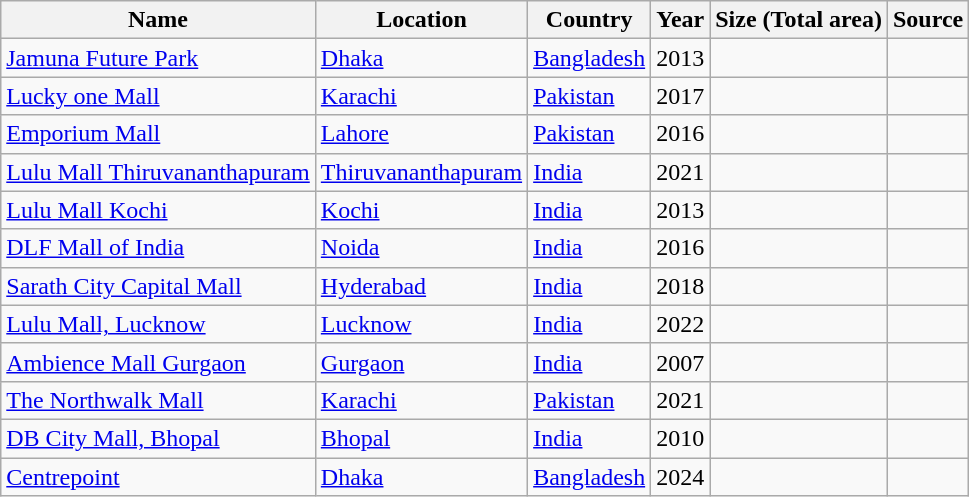<table class="wikitable">
<tr>
<th>Name</th>
<th>Location</th>
<th>Country</th>
<th>Year</th>
<th>Size (Total area)</th>
<th>Source</th>
</tr>
<tr>
<td><a href='#'>Jamuna Future Park</a></td>
<td><a href='#'>Dhaka</a></td>
<td><a href='#'>Bangladesh</a></td>
<td>2013</td>
<td></td>
<td></td>
</tr>
<tr>
<td><a href='#'>Lucky one Mall</a></td>
<td><a href='#'>Karachi</a></td>
<td><a href='#'>Pakistan</a></td>
<td>2017</td>
<td></td>
<td></td>
</tr>
<tr>
<td><a href='#'>Emporium Mall</a></td>
<td><a href='#'>Lahore</a></td>
<td><a href='#'>Pakistan</a></td>
<td>2016</td>
<td></td>
<td></td>
</tr>
<tr>
<td><a href='#'>Lulu Mall Thiruvananthapuram</a></td>
<td><a href='#'>Thiruvananthapuram</a></td>
<td><a href='#'>India</a></td>
<td>2021</td>
<td></td>
<td></td>
</tr>
<tr>
<td><a href='#'>Lulu Mall Kochi</a></td>
<td><a href='#'>Kochi</a></td>
<td><a href='#'>India</a></td>
<td>2013</td>
<td></td>
<td></td>
</tr>
<tr>
<td><a href='#'>DLF Mall of India</a></td>
<td><a href='#'>Noida</a></td>
<td><a href='#'>India</a></td>
<td>2016</td>
<td></td>
<td></td>
</tr>
<tr>
<td><a href='#'>Sarath City Capital Mall</a></td>
<td><a href='#'>Hyderabad</a></td>
<td><a href='#'>India</a></td>
<td>2018</td>
<td></td>
<td></td>
</tr>
<tr>
<td><a href='#'>Lulu Mall, Lucknow</a></td>
<td><a href='#'>Lucknow</a></td>
<td><a href='#'>India</a></td>
<td>2022</td>
<td></td>
<td></td>
</tr>
<tr>
<td><a href='#'>Ambience Mall Gurgaon</a></td>
<td><a href='#'>Gurgaon</a></td>
<td><a href='#'>India</a></td>
<td>2007</td>
<td></td>
<td></td>
</tr>
<tr>
<td><a href='#'>The Northwalk Mall</a></td>
<td><a href='#'>Karachi</a></td>
<td><a href='#'>Pakistan</a></td>
<td>2021</td>
<td></td>
<td></td>
</tr>
<tr>
<td><a href='#'>DB City Mall, Bhopal</a></td>
<td><a href='#'>Bhopal</a></td>
<td><a href='#'>India</a></td>
<td>2010</td>
<td></td>
<td></td>
</tr>
<tr>
<td><a href='#'>Centrepoint</a></td>
<td><a href='#'>Dhaka</a></td>
<td><a href='#'>Bangladesh</a></td>
<td>2024</td>
<td></td>
<td></td>
</tr>
</table>
